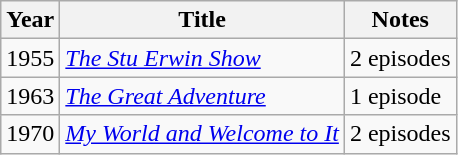<table class="wikitable">
<tr>
<th>Year</th>
<th>Title</th>
<th>Notes</th>
</tr>
<tr>
<td>1955</td>
<td><em><a href='#'>The Stu Erwin Show</a></em></td>
<td>2 episodes</td>
</tr>
<tr>
<td>1963</td>
<td><em><a href='#'>The Great Adventure</a></em></td>
<td>1 episode</td>
</tr>
<tr>
<td>1970</td>
<td><em><a href='#'>My World and Welcome to It</a></em></td>
<td>2 episodes</td>
</tr>
</table>
